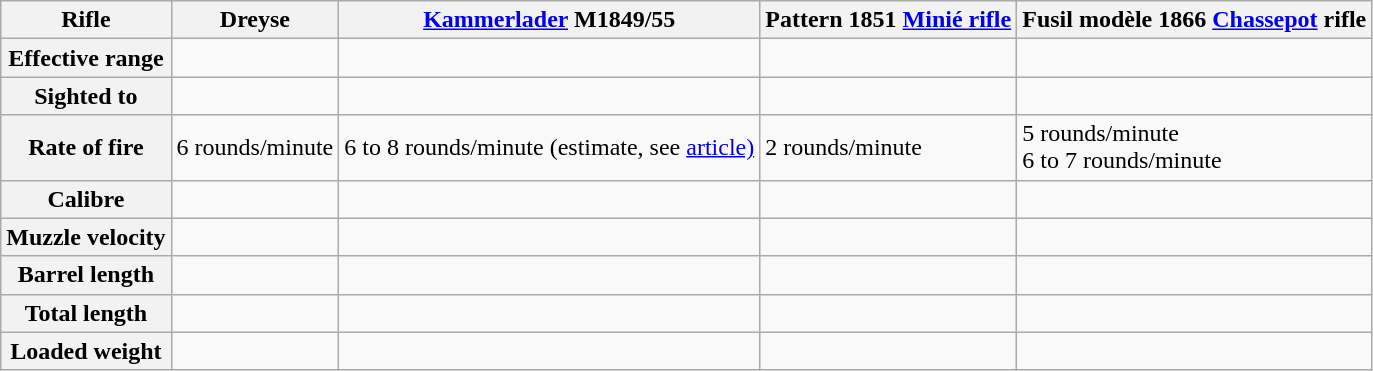<table class="wikitable">
<tr>
<th>Rifle</th>
<th>Dreyse</th>
<th><a href='#'>Kammerlader</a> M1849/55</th>
<th>Pattern 1851 <a href='#'>Minié rifle</a></th>
<th>Fusil modèle 1866 <a href='#'>Chassepot</a> rifle</th>
</tr>
<tr>
<th>Effective range</th>
<td></td>
<td></td>
<td></td>
<td> </td>
</tr>
<tr>
<th>Sighted to</th>
<td></td>
<td></td>
<td></td>
<td></td>
</tr>
<tr>
<th>Rate of fire</th>
<td>6 rounds/minute</td>
<td>6 to 8 rounds/minute (estimate, see <a href='#'>article)</a></td>
<td>2 rounds/minute</td>
<td>5 rounds/minute<br>6 to 7 rounds/minute</td>
</tr>
<tr>
<th>Calibre</th>
<td></td>
<td></td>
<td></td>
<td></td>
</tr>
<tr>
<th>Muzzle velocity</th>
<td></td>
<td></td>
<td></td>
<td></td>
</tr>
<tr>
<th>Barrel length</th>
<td></td>
<td></td>
<td></td>
<td></td>
</tr>
<tr>
<th>Total length</th>
<td></td>
<td></td>
<td></td>
<td></td>
</tr>
<tr>
<th>Loaded weight</th>
<td></td>
<td></td>
<td></td>
<td></td>
</tr>
</table>
